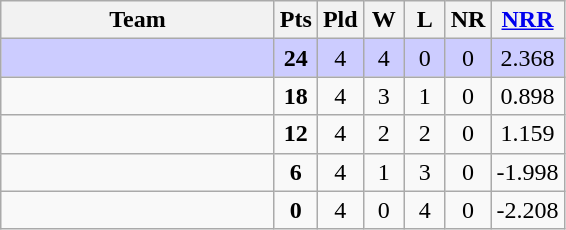<table class="wikitable" style="text-align:center">
<tr>
<th width=175>Team</th>
<th width=20  abbr="Points">Pts</th>
<th width=20  abbr="Played">Pld</th>
<th width=20  abbr="Won">W</th>
<th width=20  abbr="Lost">L</th>
<th width=20  abbr="No Result">NR</th>
<th width=35  abbr="Net Run Rate"><a href='#'>NRR</a></th>
</tr>
<tr bgcolor=CCCCFF>
<td style="text-align:left;'"><strong></strong></td>
<td><strong>24</strong></td>
<td>4</td>
<td>4</td>
<td>0</td>
<td>0</td>
<td>2.368</td>
</tr>
<tr>
<td style="text-align:left;"></td>
<td><strong>18</strong></td>
<td>4</td>
<td>3</td>
<td>1</td>
<td>0</td>
<td>0.898</td>
</tr>
<tr>
<td style="text-align:left;"></td>
<td><strong>12</strong></td>
<td>4</td>
<td>2</td>
<td>2</td>
<td>0</td>
<td>1.159</td>
</tr>
<tr>
<td style="text-align:left;"></td>
<td><strong>6</strong></td>
<td>4</td>
<td>1</td>
<td>3</td>
<td>0</td>
<td>-1.998</td>
</tr>
<tr>
<td style="text-align:left;"></td>
<td><strong>0</strong></td>
<td>4</td>
<td>0</td>
<td>4</td>
<td>0</td>
<td>-2.208</td>
</tr>
</table>
